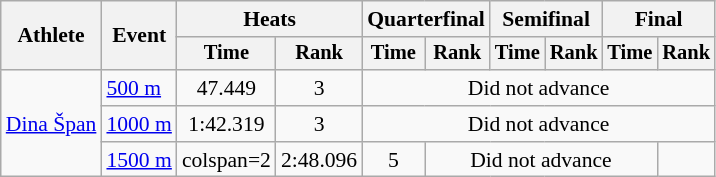<table class="wikitable" style="font-size:90%">
<tr>
<th rowspan=2>Athlete</th>
<th rowspan=2>Event</th>
<th colspan=2>Heats</th>
<th colspan=2>Quarterfinal</th>
<th colspan=2>Semifinal</th>
<th colspan=2>Final</th>
</tr>
<tr style="font-size:95%">
<th>Time</th>
<th>Rank</th>
<th>Time</th>
<th>Rank</th>
<th>Time</th>
<th>Rank</th>
<th>Time</th>
<th>Rank</th>
</tr>
<tr align=center>
<td align=left rowspan=3><a href='#'>Dina Špan</a></td>
<td align=left><a href='#'>500 m</a></td>
<td>47.449</td>
<td>3</td>
<td colspan=6>Did not advance</td>
</tr>
<tr align=center>
<td align=left><a href='#'>1000 m</a></td>
<td>1:42.319</td>
<td>3</td>
<td colspan=6>Did not advance</td>
</tr>
<tr align=center>
<td align=left><a href='#'>1500 m</a></td>
<td>colspan=2</td>
<td>2:48.096</td>
<td>5</td>
<td colspan=4>Did not advance</td>
</tr>
</table>
